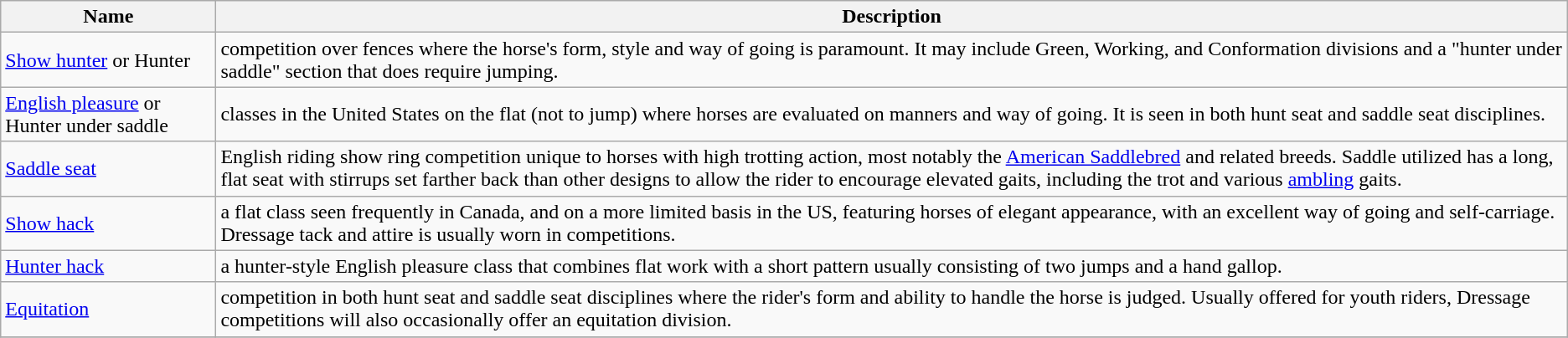<table class="wikitable" border="1">
<tr>
<th>Name</th>
<th>Description</th>
</tr>
<tr>
<td><a href='#'>Show hunter</a> or Hunter</td>
<td>competition over fences where the horse's form, style and way of going is paramount. It may include Green, Working, and Conformation divisions and a "hunter under saddle" section that does require jumping.</td>
</tr>
<tr>
<td><a href='#'>English pleasure</a> or Hunter under saddle</td>
<td>classes in the United States on the flat (not to jump) where horses are evaluated on manners and way of going. It is seen in both hunt seat and saddle seat disciplines.</td>
</tr>
<tr>
<td><a href='#'>Saddle seat</a></td>
<td>English riding show ring competition unique to horses with high trotting action, most notably the <a href='#'>American Saddlebred</a> and related breeds. Saddle utilized has a long, flat seat with stirrups set farther back than other designs to allow the rider to encourage elevated gaits, including the trot and various <a href='#'>ambling</a> gaits.</td>
</tr>
<tr>
<td><a href='#'>Show hack</a></td>
<td>a flat class seen frequently in Canada, and on a more limited basis in the US, featuring horses of elegant appearance, with an excellent way of going and self-carriage. Dressage tack and attire is usually worn in competitions.</td>
</tr>
<tr>
<td><a href='#'>Hunter hack</a></td>
<td>a hunter-style English pleasure class that combines flat work with a short pattern usually consisting of two jumps and a hand gallop.</td>
</tr>
<tr>
<td><a href='#'>Equitation</a></td>
<td>competition in both hunt seat and saddle seat disciplines where the rider's form and ability to handle the horse is judged. Usually offered for youth riders, Dressage competitions will also occasionally offer an equitation division.</td>
</tr>
<tr>
</tr>
</table>
